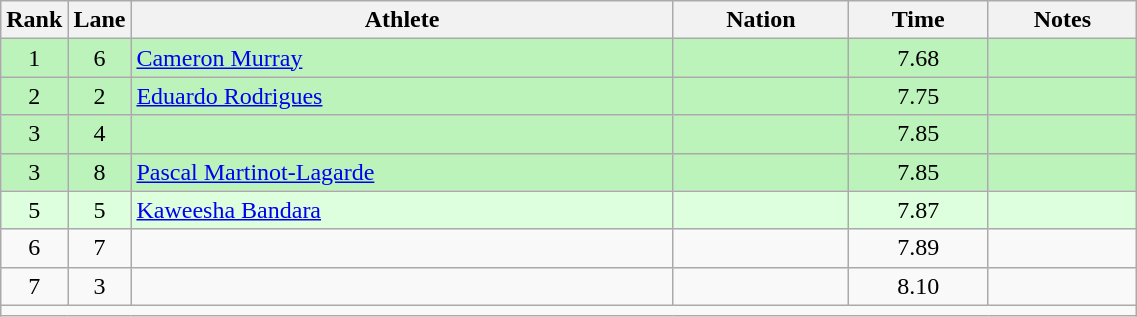<table class="wikitable sortable" style="text-align:center;width: 60%;">
<tr>
<th scope="col" style="width: 10px;">Rank</th>
<th scope="col" style="width: 10px;">Lane</th>
<th scope="col">Athlete</th>
<th scope="col">Nation</th>
<th scope="col">Time</th>
<th scope="col">Notes</th>
</tr>
<tr bgcolor=bbf3bb>
<td>1</td>
<td>6</td>
<td align=left><a href='#'>Cameron Murray</a></td>
<td align=left></td>
<td>7.68</td>
<td></td>
</tr>
<tr bgcolor=bbf3bb>
<td>2</td>
<td>2</td>
<td align=left><a href='#'>Eduardo Rodrigues</a></td>
<td align=left></td>
<td>7.75</td>
<td></td>
</tr>
<tr bgcolor=bbf3bb>
<td>3</td>
<td>4</td>
<td align=left></td>
<td align=left></td>
<td>7.85 </td>
<td></td>
</tr>
<tr bgcolor=bbf3bb>
<td>3</td>
<td>8</td>
<td align=left><a href='#'>Pascal Martinot-Lagarde</a></td>
<td align=left></td>
<td>7.85 </td>
<td></td>
</tr>
<tr bgcolor=ddffdd>
<td>5</td>
<td>5</td>
<td align=left><a href='#'>Kaweesha Bandara</a></td>
<td align=left></td>
<td>7.87</td>
<td></td>
</tr>
<tr>
<td>6</td>
<td>7</td>
<td align=left></td>
<td align=left></td>
<td>7.89</td>
<td></td>
</tr>
<tr>
<td>7</td>
<td>3</td>
<td align=left></td>
<td align=left></td>
<td>8.10</td>
<td></td>
</tr>
<tr class="sortbottom">
<td colspan="6"></td>
</tr>
</table>
